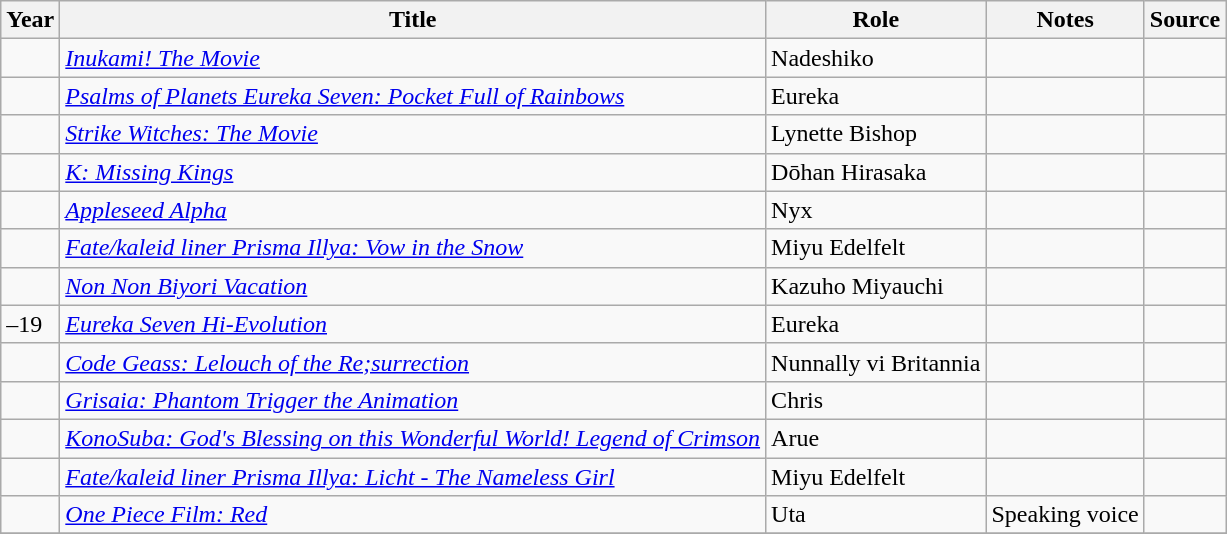<table class="wikitable sortable plainrowheaders">
<tr>
<th>Year</th>
<th>Title</th>
<th>Role</th>
<th class="unsortable">Notes</th>
<th class="unsortable">Source</th>
</tr>
<tr>
<td></td>
<td><em><a href='#'>Inukami! The Movie</a> </em></td>
<td>Nadeshiko</td>
<td></td>
<td></td>
</tr>
<tr>
<td></td>
<td><em><a href='#'>Psalms of Planets Eureka Seven: Pocket Full of Rainbows</a></em></td>
<td>Eureka</td>
<td></td>
<td></td>
</tr>
<tr>
<td></td>
<td><em><a href='#'>Strike Witches: The Movie</a></em></td>
<td>Lynette Bishop</td>
<td></td>
<td></td>
</tr>
<tr>
<td></td>
<td><em><a href='#'>K: Missing Kings</a></em></td>
<td>Dōhan Hirasaka</td>
<td></td>
<td></td>
</tr>
<tr>
<td></td>
<td><em><a href='#'>Appleseed Alpha</a></em></td>
<td>Nyx</td>
<td></td>
<td></td>
</tr>
<tr>
<td></td>
<td><em><a href='#'>Fate/kaleid liner Prisma Illya: Vow in the Snow</a></em></td>
<td>Miyu Edelfelt</td>
<td></td>
<td></td>
</tr>
<tr>
<td></td>
<td><em><a href='#'>Non Non Biyori Vacation</a></em></td>
<td>Kazuho Miyauchi</td>
<td></td>
<td></td>
</tr>
<tr>
<td>–19</td>
<td><em><a href='#'>Eureka Seven Hi-Evolution</a></em></td>
<td>Eureka</td>
<td></td>
<td></td>
</tr>
<tr>
<td></td>
<td><em><a href='#'>Code Geass: Lelouch of the Re;surrection</a></em></td>
<td>Nunnally vi Britannia</td>
<td></td>
<td></td>
</tr>
<tr>
<td></td>
<td><em><a href='#'>Grisaia: Phantom Trigger the Animation</a></em></td>
<td>Chris</td>
<td></td>
<td></td>
</tr>
<tr>
<td></td>
<td><em><a href='#'>KonoSuba: God's Blessing on this Wonderful World! Legend of Crimson</a></em></td>
<td>Arue</td>
<td></td>
<td></td>
</tr>
<tr>
<td></td>
<td><em><a href='#'>Fate/kaleid liner Prisma Illya: Licht - The Nameless Girl</a></em></td>
<td>Miyu Edelfelt</td>
<td></td>
<td></td>
</tr>
<tr>
<td></td>
<td><em><a href='#'>One Piece Film: Red</a></em></td>
<td>Uta</td>
<td>Speaking voice</td>
<td></td>
</tr>
<tr>
</tr>
</table>
